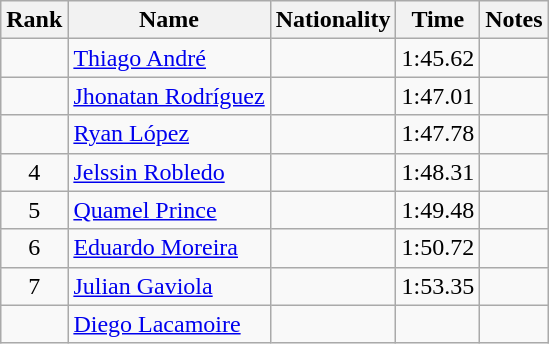<table class="wikitable sortable" style="text-align:center">
<tr>
<th>Rank</th>
<th>Name</th>
<th>Nationality</th>
<th>Time</th>
<th>Notes</th>
</tr>
<tr>
<td></td>
<td align=left><a href='#'>Thiago André</a></td>
<td align=left></td>
<td>1:45.62</td>
<td><strong></strong></td>
</tr>
<tr>
<td></td>
<td align=left><a href='#'>Jhonatan Rodríguez</a></td>
<td align=left></td>
<td>1:47.01</td>
<td><strong></strong></td>
</tr>
<tr>
<td></td>
<td align=left><a href='#'>Ryan López</a></td>
<td align=left></td>
<td>1:47.78</td>
<td></td>
</tr>
<tr>
<td>4</td>
<td align=left><a href='#'>Jelssin Robledo</a></td>
<td align=left></td>
<td>1:48.31</td>
<td></td>
</tr>
<tr>
<td>5</td>
<td align=left><a href='#'>Quamel Prince</a></td>
<td align=left></td>
<td>1:49.48</td>
<td></td>
</tr>
<tr>
<td>6</td>
<td align=left><a href='#'>Eduardo Moreira</a></td>
<td align=left></td>
<td>1:50.72</td>
<td></td>
</tr>
<tr>
<td>7</td>
<td align=left><a href='#'>Julian Gaviola</a></td>
<td align=left></td>
<td>1:53.35</td>
<td></td>
</tr>
<tr>
<td></td>
<td align=left><a href='#'>Diego Lacamoire</a></td>
<td align=left></td>
<td></td>
<td></td>
</tr>
</table>
